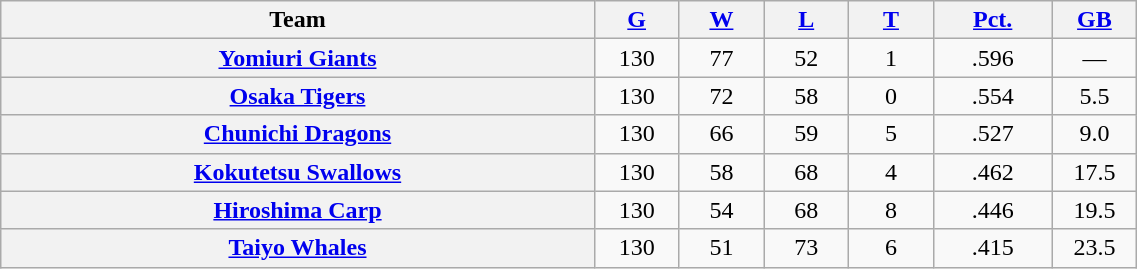<table class="wikitable plainrowheaders" width="60%" style="text-align:center;">
<tr>
<th scope="col" width="35%">Team</th>
<th scope="col" width="5%"><a href='#'>G</a></th>
<th scope="col" width="5%"><a href='#'>W</a></th>
<th scope="col" width="5%"><a href='#'>L</a></th>
<th scope="col" width="5%"><a href='#'>T</a></th>
<th scope="col" width="7%"><a href='#'>Pct.</a></th>
<th scope="col" width="5%"><a href='#'>GB</a></th>
</tr>
<tr>
<th scope="row" style="text-align:center;"><a href='#'>Yomiuri Giants</a></th>
<td>130</td>
<td>77</td>
<td>52</td>
<td>1</td>
<td>.596</td>
<td>—</td>
</tr>
<tr>
<th scope="row" style="text-align:center;"><a href='#'>Osaka Tigers</a></th>
<td>130</td>
<td>72</td>
<td>58</td>
<td>0</td>
<td>.554</td>
<td>5.5</td>
</tr>
<tr>
<th scope="row" style="text-align:center;"><a href='#'>Chunichi Dragons</a></th>
<td>130</td>
<td>66</td>
<td>59</td>
<td>5</td>
<td>.527</td>
<td>9.0</td>
</tr>
<tr>
<th scope="row" style="text-align:center;"><a href='#'>Kokutetsu Swallows</a></th>
<td>130</td>
<td>58</td>
<td>68</td>
<td>4</td>
<td>.462</td>
<td>17.5</td>
</tr>
<tr>
<th scope="row" style="text-align:center;"><a href='#'>Hiroshima Carp</a></th>
<td>130</td>
<td>54</td>
<td>68</td>
<td>8</td>
<td>.446</td>
<td>19.5</td>
</tr>
<tr>
<th scope="row" style="text-align:center;"><a href='#'>Taiyo Whales</a></th>
<td>130</td>
<td>51</td>
<td>73</td>
<td>6</td>
<td>.415</td>
<td>23.5</td>
</tr>
</table>
